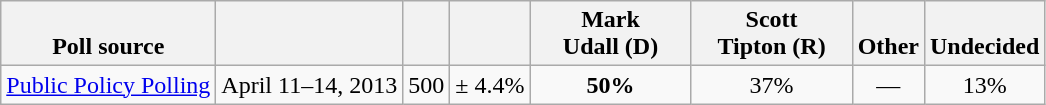<table class="wikitable" style="text-align:center">
<tr valign= bottom>
<th>Poll source</th>
<th></th>
<th></th>
<th></th>
<th style="width:100px;">Mark<br>Udall (D)</th>
<th style="width:100px;">Scott<br>Tipton (R)</th>
<th>Other</th>
<th>Undecided</th>
</tr>
<tr>
<td align=left><a href='#'>Public Policy Polling</a></td>
<td>April 11–14, 2013</td>
<td>500</td>
<td>± 4.4%</td>
<td><strong>50%</strong></td>
<td>37%</td>
<td>—</td>
<td>13%</td>
</tr>
</table>
